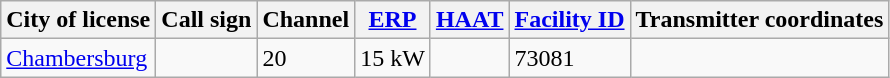<table class="wikitable">
<tr>
<th>City of license</th>
<th>Call sign</th>
<th>Channel</th>
<th><a href='#'>ERP</a></th>
<th><a href='#'>HAAT</a></th>
<th><a href='#'>Facility ID</a></th>
<th>Transmitter coordinates</th>
</tr>
<tr>
<td><a href='#'>Chambersburg</a></td>
<td><strong></strong></td>
<td>20</td>
<td>15 kW</td>
<td></td>
<td>73081</td>
<td></td>
</tr>
</table>
